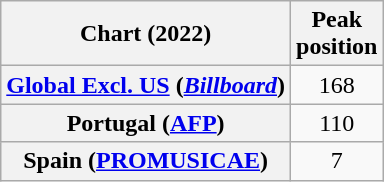<table class="wikitable plainrowheaders" style="text-align:center">
<tr>
<th scope="col">Chart (2022)</th>
<th scope="col">Peak<br>position</th>
</tr>
<tr>
<th scope="row"><a href='#'>Global Excl. US</a> (<em><a href='#'>Billboard</a></em>)</th>
<td>168</td>
</tr>
<tr>
<th scope="row">Portugal (<a href='#'>AFP</a>)</th>
<td>110</td>
</tr>
<tr>
<th scope="row">Spain (<a href='#'>PROMUSICAE</a>)</th>
<td>7</td>
</tr>
</table>
